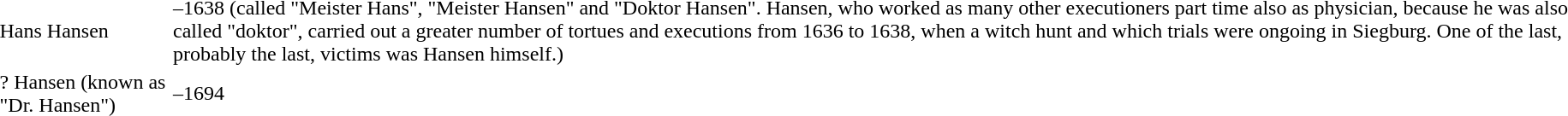<table>
<tr>
<td>Hans Hansen</td>
<td>–1638 (called "Meister Hans", "Meister Hansen" and "Doktor Hansen". Hansen, who worked as many other executioners part time also as physician, because he was also called "doktor", carried out a greater number of tortues and executions from 1636 to 1638, when a witch hunt and which trials were ongoing in Siegburg. One of the last, probably the last, victims was Hansen himself.)</td>
</tr>
<tr>
<td>? Hansen (known as "Dr. Hansen")</td>
<td>–1694</td>
</tr>
<tr>
</tr>
</table>
